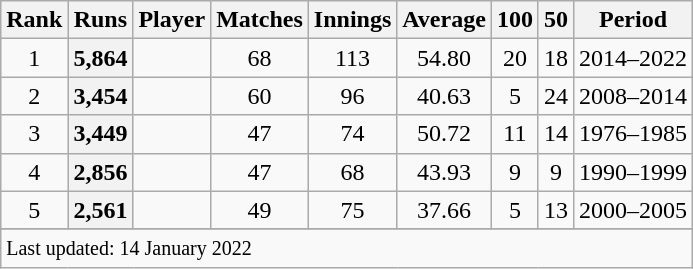<table class="wikitable sortable">
<tr>
<th scope=col>Rank</th>
<th scope=col>Runs</th>
<th scope=col>Player</th>
<th scope=col>Matches</th>
<th scope=col>Innings</th>
<th scope=col>Average</th>
<th scope=col>100</th>
<th scope=col>50</th>
<th scope=col>Period</th>
</tr>
<tr>
<td align=center>1</td>
<th scope=row style=text-align:center;">5,864</th>
<td></td>
<td align=center>68</td>
<td align=center>113</td>
<td align=center>54.80</td>
<td align=center>20</td>
<td align=center>18</td>
<td>2014–2022</td>
</tr>
<tr>
<td align=center>2</td>
<th scope=row style=text-align:center;>3,454</th>
<td></td>
<td align=center>60</td>
<td align=center>96</td>
<td align=center>40.63</td>
<td align=center>5</td>
<td align=center>24</td>
<td>2008–2014</td>
</tr>
<tr>
<td align=center>3</td>
<th scope=row style=text-align:center;>3,449</th>
<td></td>
<td align=center>47</td>
<td align=center>74</td>
<td align=center>50.72</td>
<td align=center>11</td>
<td align=center>14</td>
<td>1976–1985</td>
</tr>
<tr>
<td align=center>4</td>
<th scope=row style=text-align:center;>2,856</th>
<td></td>
<td align=center>47</td>
<td align=center>68</td>
<td align=center>43.93</td>
<td align=center>9</td>
<td align=center>9</td>
<td>1990–1999</td>
</tr>
<tr>
<td align=center>5</td>
<th scope=row style=text-align:center;>2,561</th>
<td></td>
<td align=center>49</td>
<td align=center>75</td>
<td align=center>37.66</td>
<td align=center>5</td>
<td align=center>13</td>
<td>2000–2005</td>
</tr>
<tr>
</tr>
<tr class=sortbottom>
<td colspan=9><small>Last updated: 14 January 2022</small></td>
</tr>
</table>
